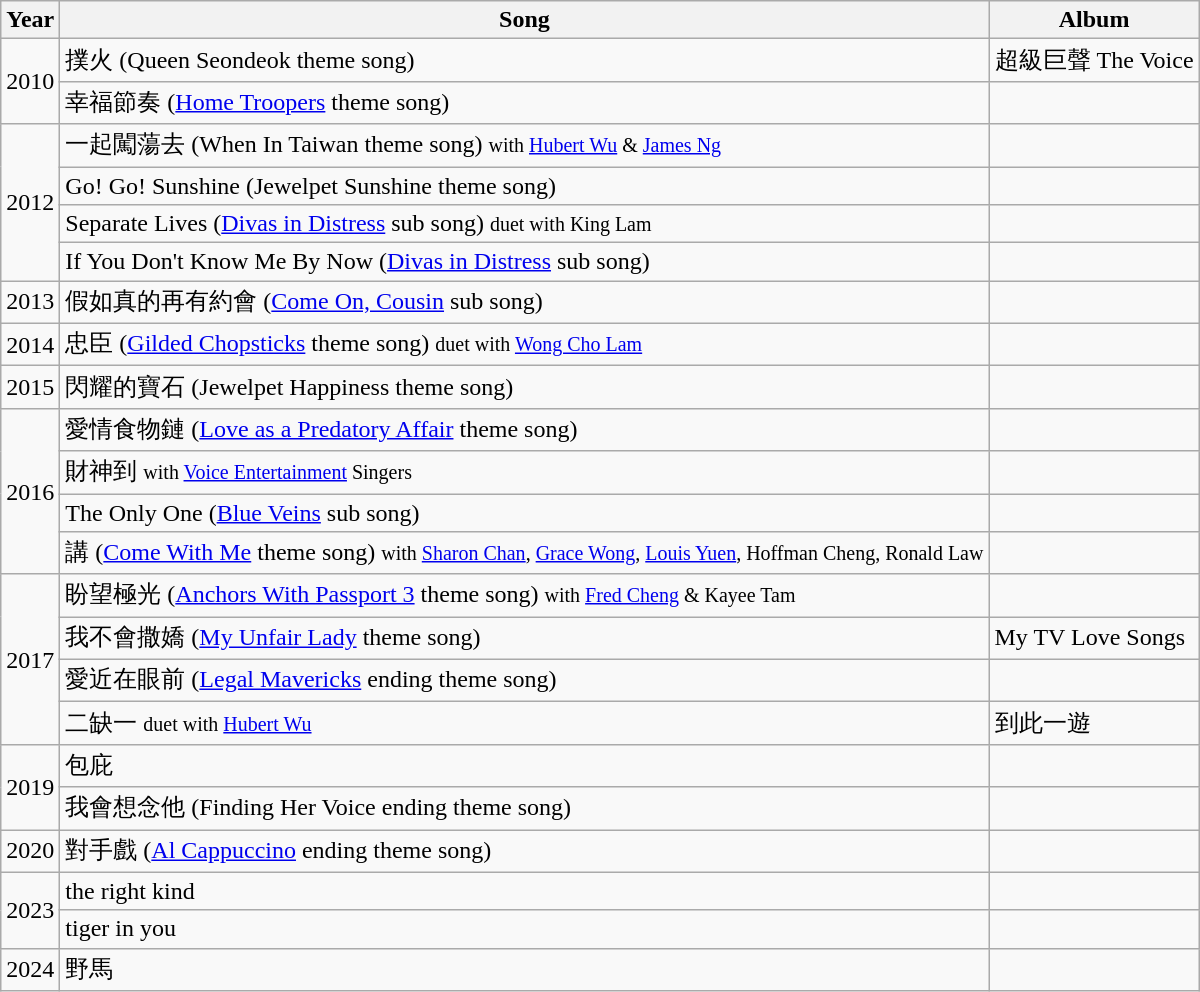<table class="wikitable">
<tr>
<th>Year</th>
<th>Song</th>
<th>Album</th>
</tr>
<tr>
<td rowspan="2">2010</td>
<td>撲火 (Queen Seondeok theme song)</td>
<td>超級巨聲 The Voice</td>
</tr>
<tr>
<td>幸福節奏 (<a href='#'>Home Troopers</a> theme song)</td>
<td></td>
</tr>
<tr>
<td rowspan="4">2012</td>
<td>一起闖蕩去 (When In Taiwan theme song) <small>with <a href='#'>Hubert Wu</a> & <a href='#'>James Ng</a></small></td>
<td></td>
</tr>
<tr>
<td>Go! Go! Sunshine (Jewelpet Sunshine theme song)</td>
<td></td>
</tr>
<tr>
<td>Separate Lives (<a href='#'>Divas in Distress</a> sub song) <small>duet with King Lam</small></td>
<td></td>
</tr>
<tr>
<td>If You Don't Know Me By Now (<a href='#'>Divas in Distress</a> sub song)</td>
<td></td>
</tr>
<tr>
<td>2013</td>
<td>假如真的再有約會 (<a href='#'>Come On, Cousin</a> sub song)</td>
<td></td>
</tr>
<tr>
<td>2014</td>
<td>忠臣 (<a href='#'>Gilded Chopsticks</a> theme song) <small>duet with <a href='#'>Wong Cho Lam</a></small></td>
<td></td>
</tr>
<tr>
<td>2015</td>
<td>閃耀的寶石 (Jewelpet Happiness theme song)</td>
<td></td>
</tr>
<tr>
<td rowspan="4">2016</td>
<td>愛情食物鏈 (<a href='#'>Love as a Predatory Affair</a> theme song)</td>
<td></td>
</tr>
<tr>
<td>財神到 <small>with <a href='#'>Voice Entertainment</a> Singers</small></td>
<td></td>
</tr>
<tr>
<td>The Only One (<a href='#'>Blue Veins</a> sub song)</td>
<td></td>
</tr>
<tr>
<td>講 (<a href='#'>Come With Me</a> theme song) <small>with <a href='#'>Sharon Chan</a>, <a href='#'>Grace Wong</a>, <a href='#'>Louis Yuen</a>, Hoffman Cheng, Ronald Law</small></td>
<td></td>
</tr>
<tr>
<td rowspan="4">2017</td>
<td>盼望極光 (<a href='#'>Anchors With Passport 3</a> theme song) <small>with <a href='#'>Fred Cheng</a> & Kayee Tam</small></td>
<td></td>
</tr>
<tr>
<td>我不會撒嬌 (<a href='#'>My Unfair Lady</a> theme song)</td>
<td>My TV Love Songs</td>
</tr>
<tr>
<td>愛近在眼前 (<a href='#'>Legal Mavericks</a> ending theme song)</td>
<td></td>
</tr>
<tr>
<td>二缺一 <small>duet with <a href='#'>Hubert Wu</a></small></td>
<td>到此一遊</td>
</tr>
<tr>
<td rowspan="2">2019</td>
<td>包庇</td>
<td></td>
</tr>
<tr>
<td>我會想念他 (Finding Her Voice ending theme song)</td>
<td></td>
</tr>
<tr>
<td>2020</td>
<td>對手戲 (<a href='#'>Al Cappuccino</a> ending theme song)</td>
<td></td>
</tr>
<tr>
<td rowspan="2">2023</td>
<td>the right kind</td>
<td></td>
</tr>
<tr>
<td>tiger in you</td>
<td></td>
</tr>
<tr>
<td>2024</td>
<td>野馬</td>
<td></td>
</tr>
</table>
